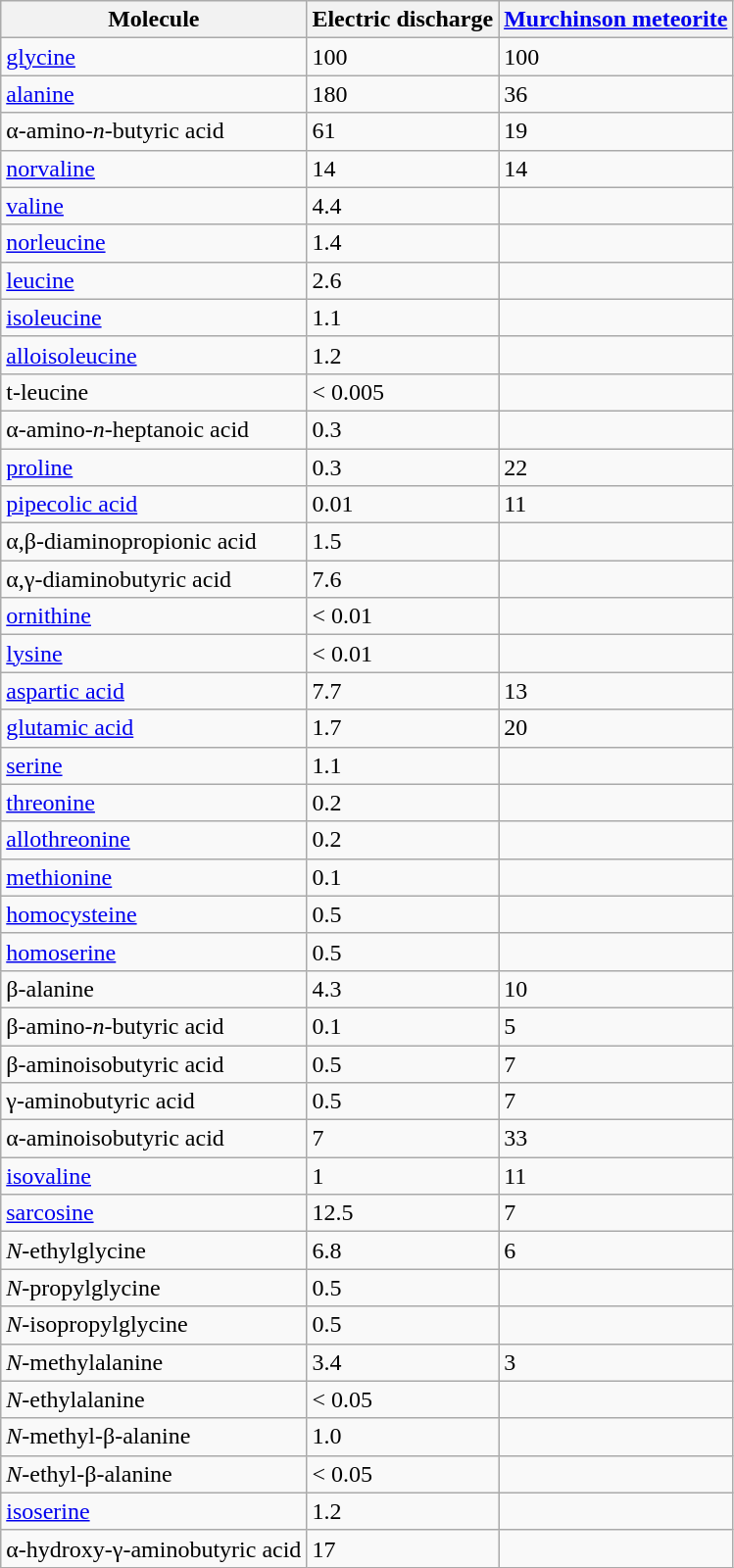<table class="wikitable sortable">
<tr>
<th>Molecule</th>
<th>Electric discharge</th>
<th><a href='#'>Murchinson meteorite</a></th>
</tr>
<tr>
<td><a href='#'>glycine</a></td>
<td>100</td>
<td>100</td>
</tr>
<tr>
<td><a href='#'>alanine</a></td>
<td>180</td>
<td>36</td>
</tr>
<tr>
<td>α-amino-<em>n</em>-butyric acid</td>
<td>61</td>
<td>19</td>
</tr>
<tr>
<td><a href='#'>norvaline</a></td>
<td>14</td>
<td>14</td>
</tr>
<tr>
<td><a href='#'>valine</a></td>
<td>4.4</td>
<td></td>
</tr>
<tr>
<td><a href='#'>norleucine</a></td>
<td>1.4</td>
<td></td>
</tr>
<tr>
<td><a href='#'>leucine</a></td>
<td>2.6</td>
<td></td>
</tr>
<tr>
<td><a href='#'>isoleucine</a></td>
<td>1.1</td>
<td></td>
</tr>
<tr>
<td><a href='#'>alloisoleucine</a></td>
<td>1.2</td>
<td></td>
</tr>
<tr>
<td>t-leucine</td>
<td>< 0.005</td>
<td></td>
</tr>
<tr>
<td>α-amino-<em>n</em>-heptanoic acid</td>
<td>0.3</td>
<td></td>
</tr>
<tr>
<td><a href='#'>proline</a></td>
<td>0.3</td>
<td>22</td>
</tr>
<tr>
<td><a href='#'>pipecolic acid</a></td>
<td>0.01</td>
<td>11</td>
</tr>
<tr>
<td>α,β-diaminopropionic acid</td>
<td>1.5</td>
<td></td>
</tr>
<tr>
<td>α,γ-diaminobutyric acid</td>
<td>7.6</td>
<td></td>
</tr>
<tr>
<td><a href='#'>ornithine</a></td>
<td>< 0.01</td>
<td></td>
</tr>
<tr>
<td><a href='#'>lysine</a></td>
<td>< 0.01</td>
<td></td>
</tr>
<tr>
<td><a href='#'>aspartic acid</a></td>
<td>7.7</td>
<td>13</td>
</tr>
<tr>
<td><a href='#'>glutamic acid</a></td>
<td>1.7</td>
<td>20</td>
</tr>
<tr>
<td><a href='#'>serine</a></td>
<td>1.1</td>
<td></td>
</tr>
<tr>
<td><a href='#'>threonine</a></td>
<td>0.2</td>
<td></td>
</tr>
<tr>
<td><a href='#'>allothreonine</a></td>
<td>0.2</td>
<td></td>
</tr>
<tr>
<td><a href='#'>methionine</a></td>
<td>0.1</td>
<td></td>
</tr>
<tr>
<td><a href='#'>homocysteine</a></td>
<td>0.5</td>
<td></td>
</tr>
<tr>
<td><a href='#'>homoserine</a></td>
<td>0.5</td>
<td></td>
</tr>
<tr>
<td>β-alanine</td>
<td>4.3</td>
<td>10</td>
</tr>
<tr>
<td>β-amino-<em>n</em>-butyric acid</td>
<td>0.1</td>
<td>5</td>
</tr>
<tr>
<td>β-aminoisobutyric acid</td>
<td>0.5</td>
<td>7</td>
</tr>
<tr>
<td>γ-aminobutyric acid</td>
<td>0.5</td>
<td>7</td>
</tr>
<tr>
<td>α-aminoisobutyric acid</td>
<td>7</td>
<td>33</td>
</tr>
<tr>
<td><a href='#'>isovaline</a></td>
<td>1</td>
<td>11</td>
</tr>
<tr>
<td><a href='#'>sarcosine</a></td>
<td>12.5</td>
<td>7</td>
</tr>
<tr>
<td><em>N</em>-ethylglycine</td>
<td>6.8</td>
<td>6</td>
</tr>
<tr>
<td><em>N</em>-propylglycine</td>
<td>0.5</td>
<td></td>
</tr>
<tr>
<td><em>N</em>-isopropylglycine</td>
<td>0.5</td>
<td></td>
</tr>
<tr>
<td><em>N</em>-methylalanine</td>
<td>3.4</td>
<td>3</td>
</tr>
<tr>
<td><em>N</em>-ethylalanine</td>
<td>< 0.05</td>
<td></td>
</tr>
<tr>
<td><em>N</em>-methyl-β-alanine</td>
<td>1.0</td>
<td></td>
</tr>
<tr>
<td><em>N</em>-ethyl-β-alanine</td>
<td>< 0.05</td>
<td></td>
</tr>
<tr>
<td><a href='#'>isoserine</a></td>
<td>1.2</td>
<td></td>
</tr>
<tr>
<td>α-hydroxy-γ-aminobutyric acid</td>
<td>17</td>
<td></td>
</tr>
</table>
